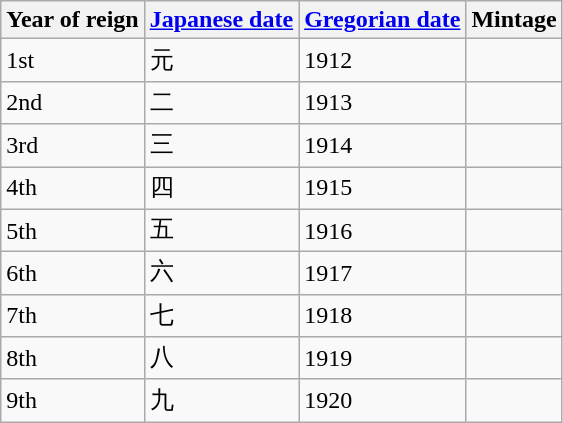<table class="wikitable sortable">
<tr>
<th>Year of reign</th>
<th class="unsortable"><a href='#'>Japanese date</a></th>
<th><a href='#'>Gregorian date</a></th>
<th>Mintage</th>
</tr>
<tr>
<td>1st</td>
<td>元</td>
<td>1912</td>
<td></td>
</tr>
<tr>
<td>2nd</td>
<td>二</td>
<td>1913</td>
<td></td>
</tr>
<tr>
<td>3rd</td>
<td>三</td>
<td>1914</td>
<td></td>
</tr>
<tr>
<td>4th</td>
<td>四</td>
<td>1915</td>
<td></td>
</tr>
<tr>
<td>5th</td>
<td>五</td>
<td>1916</td>
<td></td>
</tr>
<tr>
<td>6th</td>
<td>六</td>
<td>1917</td>
<td></td>
</tr>
<tr>
<td>7th</td>
<td>七</td>
<td>1918</td>
<td></td>
</tr>
<tr>
<td>8th</td>
<td>八</td>
<td>1919</td>
<td></td>
</tr>
<tr>
<td>9th</td>
<td>九</td>
<td>1920</td>
<td></td>
</tr>
</table>
